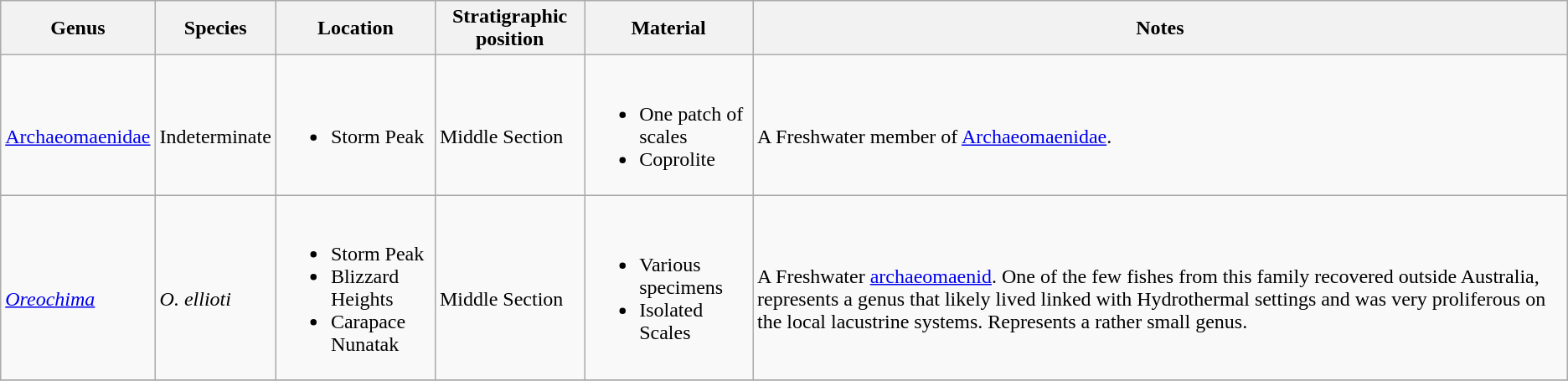<table class="wikitable sortable">
<tr>
<th>Genus</th>
<th>Species</th>
<th>Location</th>
<th>Stratigraphic position</th>
<th>Material</th>
<th>Notes</th>
</tr>
<tr>
<td><br><a href='#'>Archaeomaenidae</a></td>
<td><br>Indeterminate</td>
<td><br><ul><li>Storm Peak</li></ul></td>
<td><br>Middle Section</td>
<td><br><ul><li>One patch of scales</li><li>Coprolite</li></ul></td>
<td><br>A Freshwater member of <a href='#'>Archaeomaenidae</a>.</td>
</tr>
<tr>
<td><br><em><a href='#'>Oreochima</a></em></td>
<td><br><em>O. ellioti</em></td>
<td><br><ul><li>Storm Peak</li><li>Blizzard Heights</li><li>Carapace Nunatak</li></ul></td>
<td><br>Middle Section</td>
<td><br><ul><li>Various specimens</li><li>Isolated Scales</li></ul></td>
<td><br>A Freshwater <a href='#'>archaeomaenid</a>. One of the few fishes from this family recovered outside Australia, represents a genus that likely lived linked with Hydrothermal settings and was very proliferous on the local lacustrine systems. Represents a rather small genus.</td>
</tr>
<tr>
</tr>
</table>
